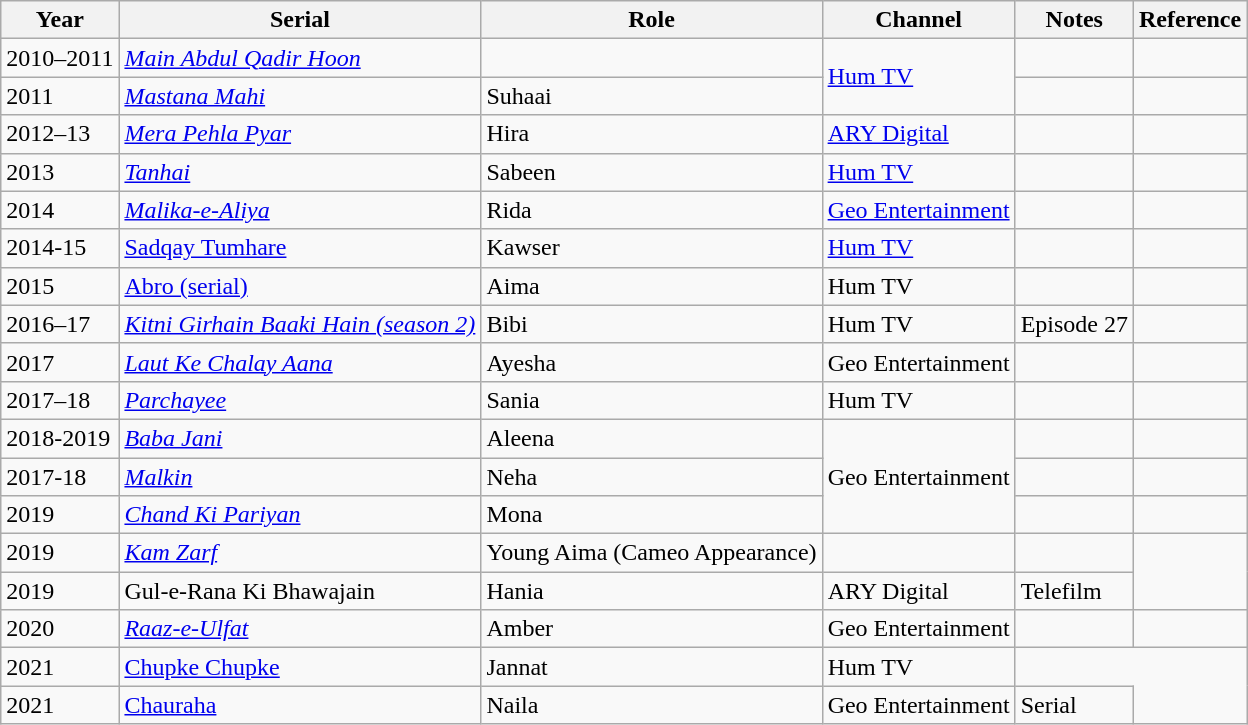<table class="wikitable">
<tr>
<th>Year</th>
<th>Serial</th>
<th>Role</th>
<th>Channel</th>
<th>Notes</th>
<th>Reference</th>
</tr>
<tr>
<td>2010–2011</td>
<td><em><a href='#'>Main Abdul Qadir Hoon</a></em></td>
<td></td>
<td rowspan="2"><a href='#'>Hum TV</a></td>
<td></td>
<td></td>
</tr>
<tr>
<td>2011</td>
<td><em><a href='#'>Mastana Mahi</a></em></td>
<td>Suhaai</td>
<td></td>
<td></td>
</tr>
<tr>
<td>2012–13</td>
<td><em><a href='#'>Mera Pehla Pyar</a></em></td>
<td>Hira</td>
<td><a href='#'>ARY Digital</a></td>
<td></td>
<td></td>
</tr>
<tr>
<td>2013</td>
<td><em><a href='#'>Tanhai</a></em></td>
<td>Sabeen</td>
<td><a href='#'>Hum TV</a></td>
<td></td>
<td></td>
</tr>
<tr>
<td>2014</td>
<td><em><a href='#'>Malika-e-Aliya</a></em></td>
<td>Rida</td>
<td><a href='#'>Geo Entertainment</a></td>
<td></td>
<td></td>
</tr>
<tr>
<td>2014-15</td>
<td><a href='#'>Sadqay Tumhare</a></td>
<td>Kawser</td>
<td><a href='#'>Hum TV</a></td>
<td></td>
<td></td>
</tr>
<tr>
<td>2015</td>
<td><a href='#'>Abro (serial)</a></td>
<td>Aima</td>
<td>Hum TV</td>
<td></td>
<td></td>
</tr>
<tr>
<td>2016–17</td>
<td><em><a href='#'>Kitni Girhain Baaki Hain (season 2)</a></em></td>
<td>Bibi</td>
<td>Hum TV</td>
<td>Episode 27</td>
<td></td>
</tr>
<tr>
<td>2017</td>
<td><em><a href='#'>Laut Ke Chalay Aana</a></em></td>
<td>Ayesha</td>
<td>Geo Entertainment</td>
<td></td>
<td></td>
</tr>
<tr>
<td>2017–18</td>
<td><em><a href='#'>Parchayee</a></em></td>
<td>Sania</td>
<td>Hum TV</td>
<td></td>
<td></td>
</tr>
<tr>
<td>2018-2019</td>
<td><em><a href='#'>Baba Jani</a></em></td>
<td>Aleena</td>
<td rowspan="3">Geo Entertainment</td>
<td></td>
<td></td>
</tr>
<tr>
<td>2017-18</td>
<td><em><a href='#'>Malkin</a></em></td>
<td>Neha</td>
<td></td>
<td></td>
</tr>
<tr>
<td>2019</td>
<td><em><a href='#'>Chand Ki Pariyan</a></em></td>
<td>Mona</td>
<td></td>
<td></td>
</tr>
<tr>
<td>2019</td>
<td><em><a href='#'>Kam Zarf</a></em></td>
<td>Young Aima (Cameo Appearance)</td>
<td></td>
<td></td>
</tr>
<tr>
<td>2019</td>
<td>Gul-e-Rana Ki Bhawajain</td>
<td>Hania</td>
<td>ARY Digital</td>
<td>Telefilm</td>
</tr>
<tr>
<td>2020</td>
<td><em><a href='#'>Raaz-e-Ulfat</a></em></td>
<td>Amber</td>
<td>Geo Entertainment</td>
<td></td>
<td></td>
</tr>
<tr>
<td>2021</td>
<td><a href='#'>Chupke Chupke</a></td>
<td>Jannat</td>
<td>Hum TV</td>
</tr>
<tr>
<td>2021</td>
<td><a href='#'>Chauraha</a></td>
<td>Naila</td>
<td>Geo Entertainment</td>
<td>Serial</td>
</tr>
</table>
